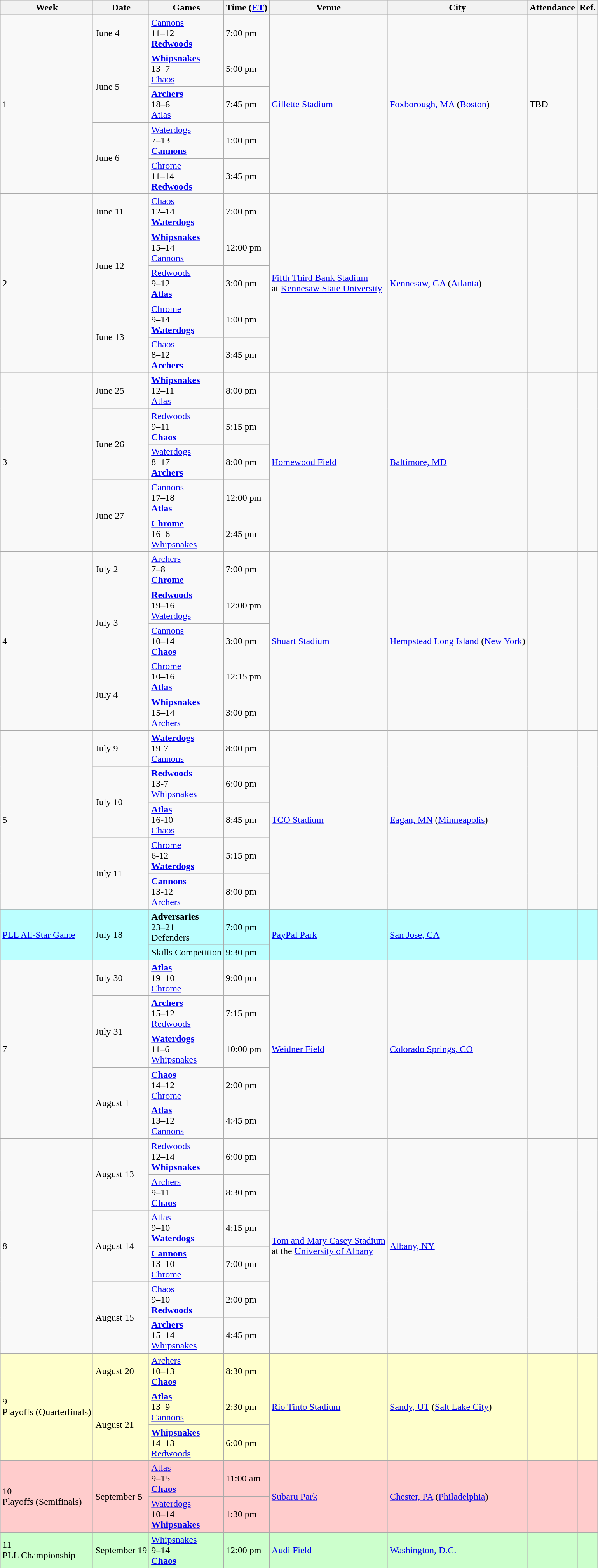<table class="wikitable">
<tr>
<th>Week</th>
<th>Date</th>
<th>Games</th>
<th>Time (<a href='#'>ET</a>)</th>
<th>Venue</th>
<th>City</th>
<th>Attendance</th>
<th>Ref.</th>
</tr>
<tr>
<td rowspan="5">1</td>
<td rowspan="1">June 4</td>
<td><a href='#'>Cannons</a> <br>11–12<br> <strong><a href='#'>Redwoods</a></strong></td>
<td>7:00 pm</td>
<td rowspan="5"><a href='#'>Gillette Stadium</a></td>
<td rowspan="5"><a href='#'>Foxborough, MA</a> (<a href='#'>Boston</a>)</td>
<td rowspan="5">TBD</td>
<td rowspan="5"></td>
</tr>
<tr>
<td rowspan="2">June 5</td>
<td><strong><a href='#'>Whipsnakes</a></strong> <br>13–7<br> <a href='#'>Chaos</a></td>
<td>5:00 pm</td>
</tr>
<tr>
<td><strong><a href='#'>Archers</a></strong> <br>18–6<br> <a href='#'>Atlas</a></td>
<td>7:45 pm</td>
</tr>
<tr>
<td rowspan="2">June 6</td>
<td><a href='#'>Waterdogs</a> <br>7–13<br> <strong><a href='#'>Cannons</a></strong></td>
<td>1:00 pm</td>
</tr>
<tr>
<td><a href='#'>Chrome</a> <br>11–14<br> <strong><a href='#'>Redwoods</a></strong></td>
<td>3:45 pm</td>
</tr>
<tr>
<td rowspan="5">2</td>
<td rowspan="1">June 11</td>
<td><a href='#'>Chaos</a> <br>12–14<br> <strong><a href='#'>Waterdogs</a></strong></td>
<td>7:00 pm</td>
<td rowspan="5"><a href='#'>Fifth Third Bank Stadium</a> <br> at <a href='#'>Kennesaw State University</a></td>
<td rowspan="5"><a href='#'>Kennesaw, GA</a> (<a href='#'>Atlanta</a>)</td>
<td rowspan="5"></td>
<td rowspan="5"></td>
</tr>
<tr>
<td rowspan="2">June 12</td>
<td><strong><a href='#'>Whipsnakes</a></strong> <br>15–14<br> <a href='#'>Cannons</a></td>
<td>12:00 pm</td>
</tr>
<tr>
<td><a href='#'>Redwoods</a> <br>9–12<br> <strong><a href='#'>Atlas</a></strong></td>
<td>3:00 pm</td>
</tr>
<tr>
<td rowspan="2">June 13</td>
<td><a href='#'>Chrome</a> <br>9–14<br> <strong><a href='#'>Waterdogs</a></strong></td>
<td>1:00 pm</td>
</tr>
<tr>
<td><a href='#'>Chaos</a> <br>8–12<br> <strong><a href='#'>Archers</a></strong></td>
<td>3:45 pm</td>
</tr>
<tr>
<td rowspan="5">3</td>
<td rowspan="1">June 25</td>
<td><strong><a href='#'>Whipsnakes</a></strong> <br>12–11<br> <a href='#'>Atlas</a></td>
<td>8:00 pm</td>
<td rowspan="5"><a href='#'>Homewood Field</a></td>
<td rowspan="5"><a href='#'>Baltimore, MD</a></td>
<td rowspan="5"></td>
<td rowspan="5"></td>
</tr>
<tr>
<td rowspan="2">June 26</td>
<td><a href='#'>Redwoods</a> <br>9–11<br> <strong><a href='#'>Chaos</a></strong></td>
<td>5:15 pm</td>
</tr>
<tr>
<td><a href='#'>Waterdogs</a> <br>8–17<br> <strong><a href='#'>Archers</a></strong></td>
<td>8:00 pm</td>
</tr>
<tr>
<td rowspan="2">June 27</td>
<td><a href='#'>Cannons</a> <br>17–18<br> <strong><a href='#'>Atlas</a></strong></td>
<td>12:00 pm</td>
</tr>
<tr>
<td><strong><a href='#'>Chrome</a></strong> <br>16–6<br> <a href='#'>Whipsnakes</a></td>
<td>2:45 pm</td>
</tr>
<tr>
<td rowspan="5">4</td>
<td rowspan="1">July 2</td>
<td><a href='#'>Archers</a> <br>7–8<br> <strong><a href='#'>Chrome</a></strong></td>
<td>7:00 pm</td>
<td rowspan="5"><a href='#'>Shuart Stadium</a></td>
<td rowspan="5"><a href='#'>Hempstead Long Island</a> (<a href='#'>New York</a>)</td>
<td rowspan="5"></td>
<td rowspan="5"></td>
</tr>
<tr>
<td rowspan="2">July 3</td>
<td><strong><a href='#'>Redwoods</a></strong> <br>19–16<br> <a href='#'>Waterdogs</a></td>
<td>12:00 pm</td>
</tr>
<tr>
<td><a href='#'>Cannons</a> <br>10–14<br> <strong><a href='#'>Chaos</a></strong></td>
<td>3:00 pm</td>
</tr>
<tr>
<td rowspan="2">July 4</td>
<td><a href='#'>Chrome</a> <br>10–16<br> <strong><a href='#'>Atlas</a></strong></td>
<td>12:15 pm</td>
</tr>
<tr>
<td><strong><a href='#'>Whipsnakes</a></strong> <br>15–14<br> <a href='#'>Archers</a></td>
<td>3:00 pm</td>
</tr>
<tr>
<td rowspan="5">5</td>
<td rowspan="1">July 9</td>
<td><strong><a href='#'>Waterdogs</a></strong> <br>19-7<br> <a href='#'>Cannons</a></td>
<td>8:00 pm</td>
<td rowspan="5"><a href='#'>TCO Stadium</a></td>
<td rowspan="5"><a href='#'>Eagan, MN</a> (<a href='#'>Minneapolis</a>)</td>
<td rowspan="5"></td>
<td rowspan="5"></td>
</tr>
<tr>
<td rowspan="2">July 10</td>
<td><strong><a href='#'>Redwoods</a></strong> <br>13-7<br> <a href='#'>Whipsnakes</a></td>
<td>6:00 pm</td>
</tr>
<tr>
<td><strong><a href='#'>Atlas</a></strong> <br>16-10<br> <a href='#'>Chaos</a></td>
<td>8:45 pm</td>
</tr>
<tr>
<td rowspan="2">July 11</td>
<td><a href='#'>Chrome</a> <br>6-12<br> <strong><a href='#'>Waterdogs</a></strong></td>
<td>5:15 pm</td>
</tr>
<tr>
<td><strong><a href='#'>Cannons</a></strong> <br>13-12<br> <a href='#'>Archers</a></td>
<td>8:00 pm</td>
</tr>
<tr>
</tr>
<tr style=background:#bff>
<td rowspan="2"><a href='#'>PLL All-Star Game</a></td>
<td rowspan="2">July 18</td>
<td><strong>Adversaries</strong> <br>23–21<br> Defenders</td>
<td>7:00 pm</td>
<td rowspan="2"><a href='#'>PayPal Park</a></td>
<td rowspan="2"><a href='#'>San Jose, CA</a></td>
<td rowspan="2"></td>
<td rowspan="2"></td>
</tr>
<tr style=background:#bff>
<td>Skills Competition</td>
<td>9:30 pm</td>
</tr>
<tr>
<td rowspan="5">7</td>
<td rowspan="1">July 30</td>
<td><strong><a href='#'>Atlas</a></strong> <br>19–10<br> <a href='#'>Chrome</a></td>
<td>9:00 pm</td>
<td rowspan="5"><a href='#'>Weidner Field</a></td>
<td rowspan="5"><a href='#'>Colorado Springs, CO</a></td>
<td rowspan="5"></td>
<td rowspan="5"></td>
</tr>
<tr>
<td rowspan="2">July 31</td>
<td><strong><a href='#'>Archers</a></strong> <br>15–12<br> <a href='#'>Redwoods</a></td>
<td>7:15 pm</td>
</tr>
<tr>
<td><strong><a href='#'>Waterdogs</a></strong> <br>11–6<br> <a href='#'>Whipsnakes</a></td>
<td>10:00 pm</td>
</tr>
<tr>
<td rowspan="2">August 1</td>
<td><strong><a href='#'>Chaos</a></strong> <br>14–12<br> <a href='#'>Chrome</a></td>
<td>2:00 pm</td>
</tr>
<tr>
<td><strong><a href='#'>Atlas</a></strong> <br>13–12<br> <a href='#'>Cannons</a></td>
<td>4:45 pm</td>
</tr>
<tr>
<td rowspan="6">8</td>
<td rowspan="2">August 13</td>
<td><a href='#'>Redwoods</a> <br>12–14<br> <strong><a href='#'>Whipsnakes</a></strong></td>
<td>6:00 pm</td>
<td rowspan="6"><a href='#'>Tom and Mary Casey Stadium</a> <br> at the <a href='#'>University of Albany</a></td>
<td rowspan="6"><a href='#'>Albany, NY</a></td>
<td rowspan="6"></td>
<td rowspan="6"></td>
</tr>
<tr>
<td><a href='#'>Archers</a> <br>9–11<br> <strong><a href='#'>Chaos</a></strong></td>
<td>8:30 pm</td>
</tr>
<tr>
<td rowspan="2">August 14</td>
<td><a href='#'>Atlas</a> <br>9–10<br> <strong><a href='#'>Waterdogs</a></strong></td>
<td>4:15 pm</td>
</tr>
<tr>
<td><strong><a href='#'>Cannons</a></strong> <br>13–10<br> <a href='#'>Chrome</a></td>
<td>7:00 pm</td>
</tr>
<tr>
<td rowspan="2">August 15</td>
<td><a href='#'>Chaos</a> <br>9–10<br> <strong><a href='#'>Redwoods</a></strong></td>
<td>2:00 pm</td>
</tr>
<tr>
<td><strong><a href='#'>Archers</a></strong> <br>15–14<br> <a href='#'>Whipsnakes</a></td>
<td>4:45 pm</td>
</tr>
<tr>
</tr>
<tr style=background:#ffc>
<td rowspan="3">9<br>Playoffs (Quarterfinals)</td>
<td rowspan="1">August 20</td>
<td><a href='#'>Archers</a> <br>10–13<br> <strong><a href='#'>Chaos</a></strong></td>
<td>8:30 pm</td>
<td rowspan="3"><a href='#'>Rio Tinto Stadium</a></td>
<td rowspan="3"><a href='#'>Sandy, UT</a> (<a href='#'>Salt Lake City</a>)</td>
<td rowspan="3"></td>
<td rowspan="3"></td>
</tr>
<tr style=background:#ffc>
<td rowspan="2">August 21</td>
<td><strong><a href='#'>Atlas</a></strong> <br>13–9<br> <a href='#'>Cannons</a></td>
<td>2:30 pm</td>
</tr>
<tr style=background:#ffc>
<td><strong><a href='#'>Whipsnakes</a></strong> <br>14–13<br> <a href='#'>Redwoods</a></td>
<td>6:00 pm</td>
</tr>
<tr>
</tr>
<tr style=background:#fcc>
<td rowspan="2">10<br>Playoffs (Semifinals)</td>
<td rowspan="2">September 5</td>
<td><a href='#'>Atlas</a> <br>9–15<br> <strong><a href='#'>Chaos</a></strong></td>
<td>11:00 am</td>
<td rowspan="2"><a href='#'>Subaru Park</a></td>
<td rowspan="2"><a href='#'>Chester, PA</a> (<a href='#'>Philadelphia</a>)</td>
<td rowspan="2"></td>
<td rowspan="2"></td>
</tr>
<tr style=background:#fcc>
<td><a href='#'>Waterdogs</a> <br>10–14<br> <strong><a href='#'>Whipsnakes</a></strong></td>
<td>1:30 pm</td>
</tr>
<tr>
</tr>
<tr style=background:#cfc>
<td>11<br>PLL Championship</td>
<td>September 19</td>
<td><a href='#'>Whipsnakes</a> <br>9–14<br> <strong><a href='#'>Chaos</a></strong></td>
<td>12:00 pm</td>
<td><a href='#'>Audi Field</a></td>
<td><a href='#'>Washington, D.C.</a></td>
<td></td>
<td></td>
</tr>
</table>
